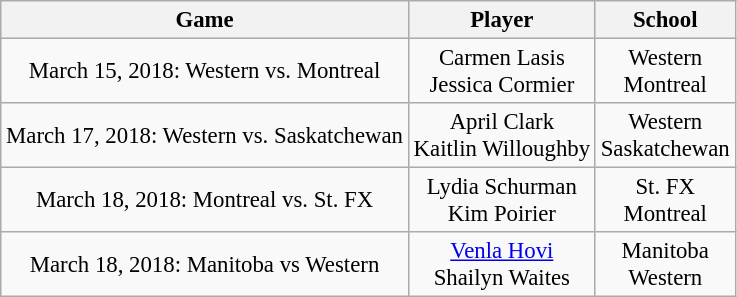<table class="wikitable sortable" style="font-size: 95%;text-align: center;">
<tr>
<th>Game</th>
<th>Player</th>
<th>School</th>
</tr>
<tr>
<td>March 15, 2018: Western vs. Montreal</td>
<td>Carmen Lasis<br> Jessica Cormier</td>
<td>Western<br>Montreal </td>
</tr>
<tr>
<td>March 17, 2018: Western vs. Saskatchewan</td>
<td>April Clark<br> Kaitlin Willoughby</td>
<td>Western<br> Saskatchewan </td>
</tr>
<tr>
<td>March 18, 2018: Montreal vs. St. FX</td>
<td>Lydia Schurman<br>Kim Poirier</td>
<td>St. FX<br>Montreal</td>
</tr>
<tr>
<td>March 18, 2018: Manitoba vs Western</td>
<td><a href='#'>Venla Hovi</a><br>Shailyn Waites</td>
<td>Manitoba<br>Western</td>
</tr>
</table>
